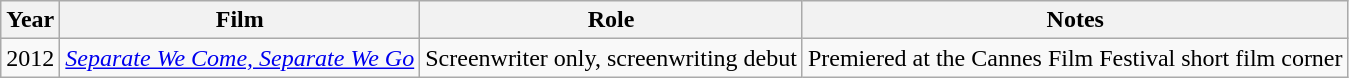<table class="wikitable sortable">
<tr>
<th>Year</th>
<th>Film</th>
<th>Role</th>
<th class="unsortable">Notes</th>
</tr>
<tr>
<td>2012</td>
<td><em><a href='#'>Separate We Come, Separate We Go</a></em></td>
<td>Screenwriter only, screenwriting debut</td>
<td>Premiered at the Cannes Film Festival short film corner</td>
</tr>
</table>
